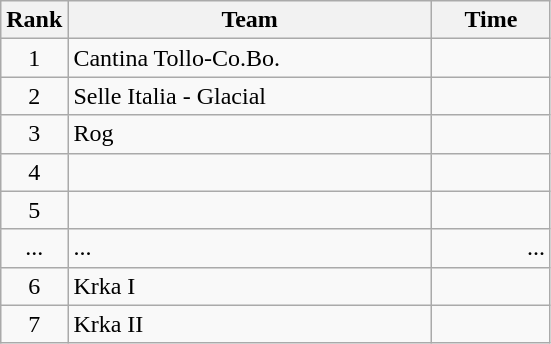<table class="wikitable">
<tr>
<th>Rank</th>
<th>Team</th>
<th>Time</th>
</tr>
<tr>
<td align=center>1</td>
<td width=235> Cantina Tollo-Co.Bo.</td>
<td width=72 align=right></td>
</tr>
<tr>
<td align=center>2</td>
<td> Selle Italia - Glacial</td>
<td align=right></td>
</tr>
<tr>
<td align=center>3</td>
<td> Rog</td>
<td align=right></td>
</tr>
<tr>
<td align=center>4</td>
<td></td>
<td align=right></td>
</tr>
<tr>
<td align=center>5</td>
<td></td>
<td align=right></td>
</tr>
<tr>
<td align=center>...</td>
<td>...</td>
<td align=right>...</td>
</tr>
<tr>
<td align=center>6</td>
<td> Krka I</td>
<td align=right></td>
</tr>
<tr>
<td align=center>7</td>
<td> Krka II</td>
<td align=right></td>
</tr>
</table>
